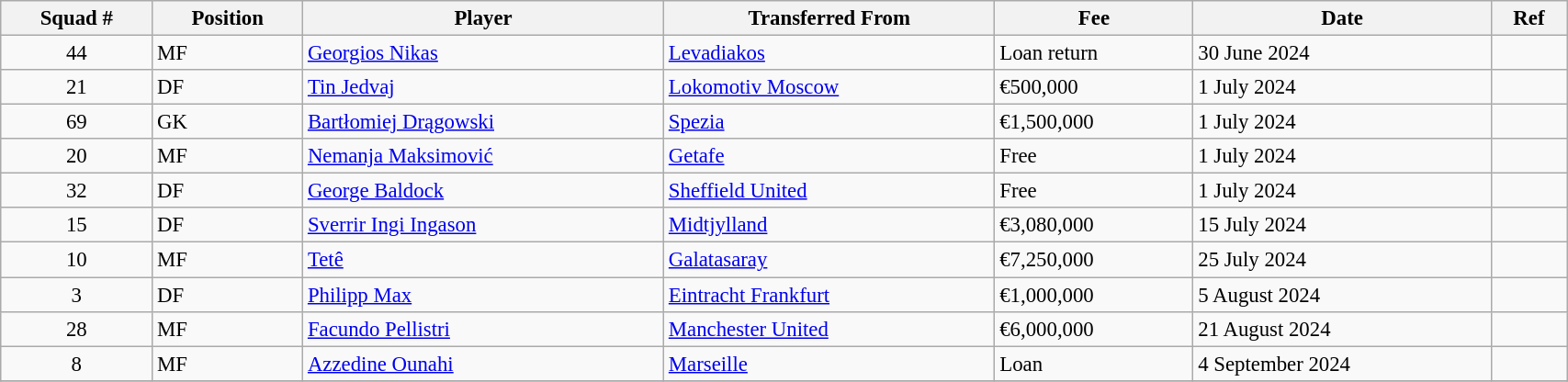<table class="wikitable sortable" style="width:90%; text-align:center; font-size:95%; text-align:left;">
<tr>
<th><strong>Squad #</strong></th>
<th><strong>Position</strong></th>
<th><strong>Player</strong></th>
<th><strong>Transferred From</strong></th>
<th><strong>Fee</strong></th>
<th><strong>Date</strong></th>
<th><strong>Ref</strong></th>
</tr>
<tr>
<td align="center">44</td>
<td>MF</td>
<td> <a href='#'>Georgios Nikas</a></td>
<td> <a href='#'>Levadiakos</a></td>
<td>Loan return</td>
<td>30 June 2024</td>
</tr>
<tr>
<td align="center">21</td>
<td>DF</td>
<td> <a href='#'>Tin Jedvaj</a></td>
<td> <a href='#'>Lokomotiv Moscow</a></td>
<td>€500,000</td>
<td>1 July 2024</td>
<td></td>
</tr>
<tr>
<td align="center">69</td>
<td>GK</td>
<td> <a href='#'>Bartłomiej Drągowski</a></td>
<td> <a href='#'>Spezia</a></td>
<td>€1,500,000</td>
<td>1 July 2024</td>
<td></td>
</tr>
<tr>
<td align="center">20</td>
<td>MF</td>
<td> <a href='#'>Nemanja Maksimović</a></td>
<td> <a href='#'>Getafe</a></td>
<td>Free</td>
<td>1 July 2024</td>
<td></td>
</tr>
<tr>
<td align="center">32</td>
<td>DF</td>
<td>  <a href='#'>George Baldock</a></td>
<td> <a href='#'>Sheffield United</a></td>
<td>Free</td>
<td>1 July 2024</td>
<td></td>
</tr>
<tr>
<td align="center">15</td>
<td>DF</td>
<td> <a href='#'>Sverrir Ingi Ingason</a></td>
<td> <a href='#'>Midtjylland</a></td>
<td>€3,080,000</td>
<td>15 July 2024</td>
<td></td>
</tr>
<tr>
<td align="center">10</td>
<td>MF</td>
<td> <a href='#'>Tetê</a></td>
<td> <a href='#'>Galatasaray</a></td>
<td>€7,250,000</td>
<td>25 July 2024</td>
<td></td>
</tr>
<tr>
<td align="center">3</td>
<td>DF</td>
<td> <a href='#'>Philipp Max</a></td>
<td> <a href='#'>Eintracht Frankfurt</a></td>
<td>€1,000,000</td>
<td>5 August 2024</td>
<td></td>
</tr>
<tr>
<td align="center">28</td>
<td>MF</td>
<td> <a href='#'>Facundo Pellistri</a></td>
<td> <a href='#'>Manchester United</a></td>
<td>€6,000,000</td>
<td>21 August 2024</td>
<td></td>
</tr>
<tr>
<td align="center">8</td>
<td>MF</td>
<td> <a href='#'>Azzedine Ounahi</a></td>
<td> <a href='#'>Marseille</a></td>
<td>Loan</td>
<td>4 September 2024</td>
<td></td>
</tr>
<tr>
</tr>
</table>
